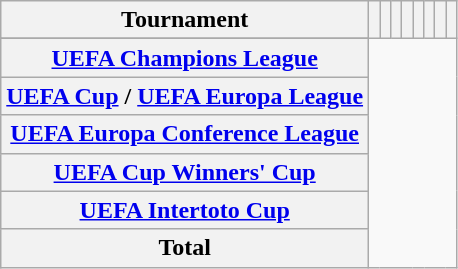<table class="wikitable plainrowheaders sortable" style="text-align:center">
<tr>
<th>Tournament</th>
<th scope=col></th>
<th scope=col></th>
<th scope=col></th>
<th scope=col></th>
<th scope=col></th>
<th scope=col></th>
<th scope=col></th>
<th scope=col></th>
</tr>
<tr>
</tr>
<tr>
<th scope="row" align=left><a href='#'>UEFA Champions League</a><br></th>
</tr>
<tr>
<th scope="row" align=center><a href='#'>UEFA Cup</a> / <a href='#'>UEFA Europa League</a><br></th>
</tr>
<tr>
<th scope="row" align=center><a href='#'>UEFA Europa Conference League</a><br></th>
</tr>
<tr>
<th scope="row" align=center><a href='#'>UEFA Cup Winners' Cup</a><br></th>
</tr>
<tr>
<th scope="row" align=center><a href='#'>UEFA Intertoto Cup</a><br></th>
</tr>
<tr>
<th>Total<br></th>
</tr>
</table>
